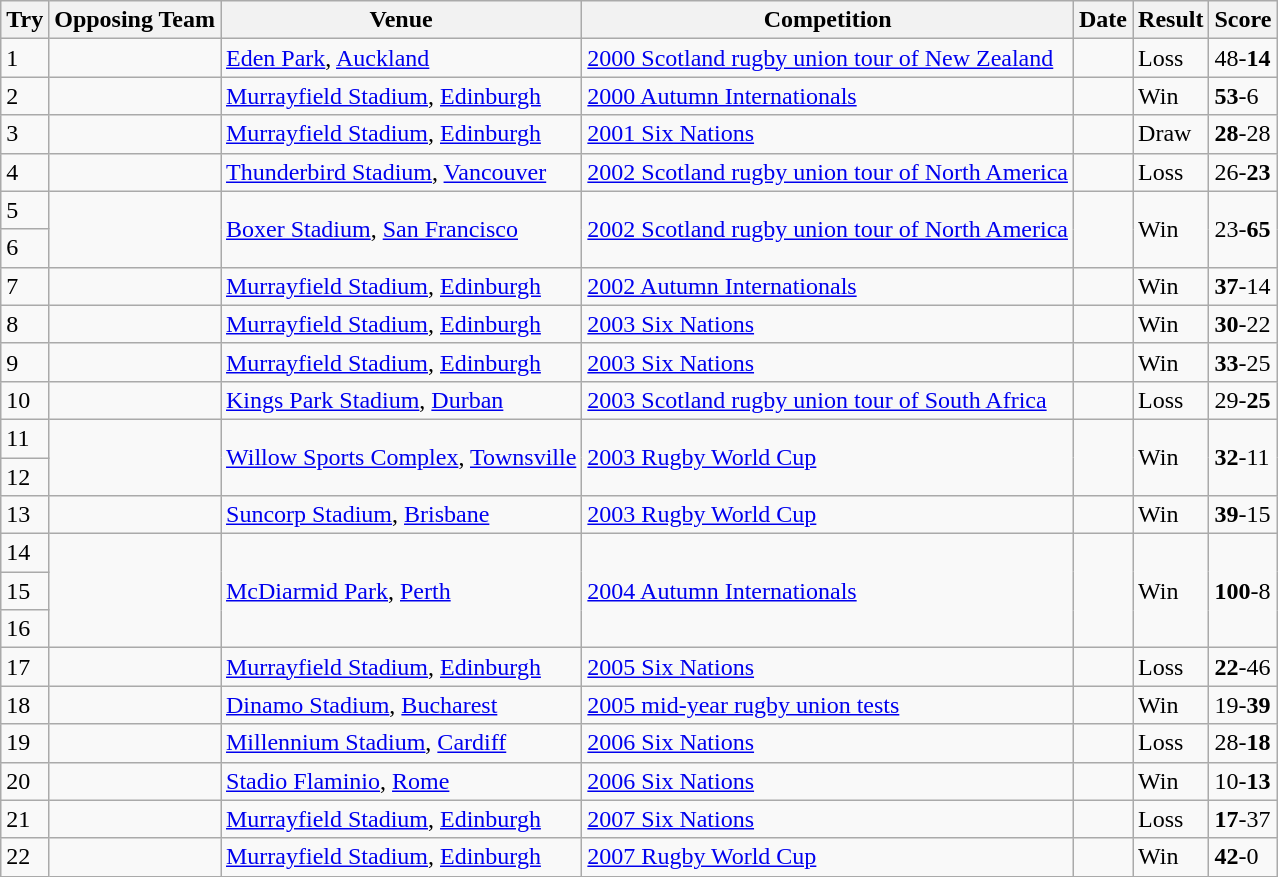<table class="wikitable">
<tr>
<th>Try</th>
<th>Opposing Team</th>
<th>Venue</th>
<th>Competition</th>
<th>Date</th>
<th>Result</th>
<th>Score</th>
</tr>
<tr>
<td>1</td>
<td></td>
<td><a href='#'>Eden Park</a>, <a href='#'>Auckland</a></td>
<td><a href='#'>2000 Scotland rugby union tour of New Zealand</a></td>
<td></td>
<td>Loss</td>
<td>48-<strong>14</strong></td>
</tr>
<tr>
<td>2</td>
<td></td>
<td><a href='#'>Murrayfield Stadium</a>, <a href='#'>Edinburgh</a></td>
<td><a href='#'>2000 Autumn Internationals</a></td>
<td></td>
<td>Win</td>
<td><strong>53</strong>-6</td>
</tr>
<tr>
<td>3</td>
<td></td>
<td><a href='#'>Murrayfield Stadium</a>, <a href='#'>Edinburgh</a></td>
<td><a href='#'>2001 Six Nations</a></td>
<td></td>
<td>Draw</td>
<td><strong>28</strong>-28</td>
</tr>
<tr>
<td>4</td>
<td></td>
<td><a href='#'>Thunderbird Stadium</a>, <a href='#'>Vancouver</a></td>
<td><a href='#'>2002 Scotland rugby union tour of North America</a></td>
<td></td>
<td>Loss</td>
<td>26-<strong>23</strong></td>
</tr>
<tr>
<td>5</td>
<td rowspan=2></td>
<td rowspan=2><a href='#'>Boxer Stadium</a>, <a href='#'>San Francisco</a></td>
<td rowspan=2><a href='#'>2002 Scotland rugby union tour of North America</a></td>
<td rowspan=2></td>
<td rowspan=2>Win</td>
<td rowspan=2>23-<strong>65</strong></td>
</tr>
<tr>
<td>6</td>
</tr>
<tr>
<td>7</td>
<td></td>
<td><a href='#'>Murrayfield Stadium</a>, <a href='#'>Edinburgh</a></td>
<td><a href='#'>2002 Autumn Internationals</a></td>
<td></td>
<td>Win</td>
<td><strong>37</strong>-14</td>
</tr>
<tr>
<td>8</td>
<td></td>
<td><a href='#'>Murrayfield Stadium</a>, <a href='#'>Edinburgh</a></td>
<td><a href='#'>2003 Six Nations</a></td>
<td></td>
<td>Win</td>
<td><strong>30</strong>-22</td>
</tr>
<tr>
<td>9</td>
<td></td>
<td><a href='#'>Murrayfield Stadium</a>, <a href='#'>Edinburgh</a></td>
<td><a href='#'>2003 Six Nations</a></td>
<td></td>
<td>Win</td>
<td><strong>33</strong>-25</td>
</tr>
<tr>
<td>10</td>
<td></td>
<td><a href='#'>Kings Park Stadium</a>, <a href='#'>Durban</a></td>
<td><a href='#'>2003 Scotland rugby union tour of South Africa</a></td>
<td></td>
<td>Loss</td>
<td>29-<strong>25</strong></td>
</tr>
<tr>
<td>11</td>
<td rowspan=2></td>
<td rowspan=2><a href='#'>Willow Sports Complex</a>, <a href='#'>Townsville</a></td>
<td rowspan=2><a href='#'>2003 Rugby World Cup</a></td>
<td rowspan=2></td>
<td rowspan=2>Win</td>
<td rowspan=2><strong>32</strong>-11</td>
</tr>
<tr>
<td>12</td>
</tr>
<tr>
<td>13</td>
<td></td>
<td><a href='#'>Suncorp Stadium</a>, <a href='#'>Brisbane</a></td>
<td><a href='#'>2003 Rugby World Cup</a></td>
<td></td>
<td>Win</td>
<td><strong>39</strong>-15</td>
</tr>
<tr>
<td>14</td>
<td rowspan=3></td>
<td rowspan=3><a href='#'>McDiarmid Park</a>, <a href='#'>Perth</a></td>
<td rowspan=3><a href='#'>2004 Autumn Internationals</a></td>
<td rowspan=3></td>
<td rowspan=3>Win</td>
<td rowspan=3><strong>100</strong>-8</td>
</tr>
<tr>
<td>15</td>
</tr>
<tr>
<td>16</td>
</tr>
<tr>
<td>17</td>
<td></td>
<td><a href='#'>Murrayfield Stadium</a>, <a href='#'>Edinburgh</a></td>
<td><a href='#'>2005 Six Nations</a></td>
<td></td>
<td>Loss</td>
<td><strong>22</strong>-46</td>
</tr>
<tr>
<td>18</td>
<td></td>
<td><a href='#'>Dinamo Stadium</a>, <a href='#'>Bucharest</a></td>
<td><a href='#'>2005 mid-year rugby union tests</a></td>
<td></td>
<td>Win</td>
<td>19-<strong>39</strong></td>
</tr>
<tr>
<td>19</td>
<td></td>
<td><a href='#'>Millennium Stadium</a>, <a href='#'>Cardiff</a></td>
<td><a href='#'>2006 Six Nations</a></td>
<td></td>
<td>Loss</td>
<td>28-<strong>18</strong></td>
</tr>
<tr>
<td>20</td>
<td></td>
<td><a href='#'>Stadio Flaminio</a>, <a href='#'>Rome</a></td>
<td><a href='#'>2006 Six Nations</a></td>
<td></td>
<td>Win</td>
<td>10-<strong>13</strong></td>
</tr>
<tr>
<td>21</td>
<td></td>
<td><a href='#'>Murrayfield Stadium</a>, <a href='#'>Edinburgh</a></td>
<td><a href='#'>2007 Six Nations</a></td>
<td></td>
<td>Loss</td>
<td><strong>17</strong>-37</td>
</tr>
<tr>
<td>22</td>
<td></td>
<td><a href='#'>Murrayfield Stadium</a>, <a href='#'>Edinburgh</a></td>
<td><a href='#'>2007 Rugby World Cup</a></td>
<td></td>
<td>Win</td>
<td><strong>42</strong>-0</td>
</tr>
</table>
